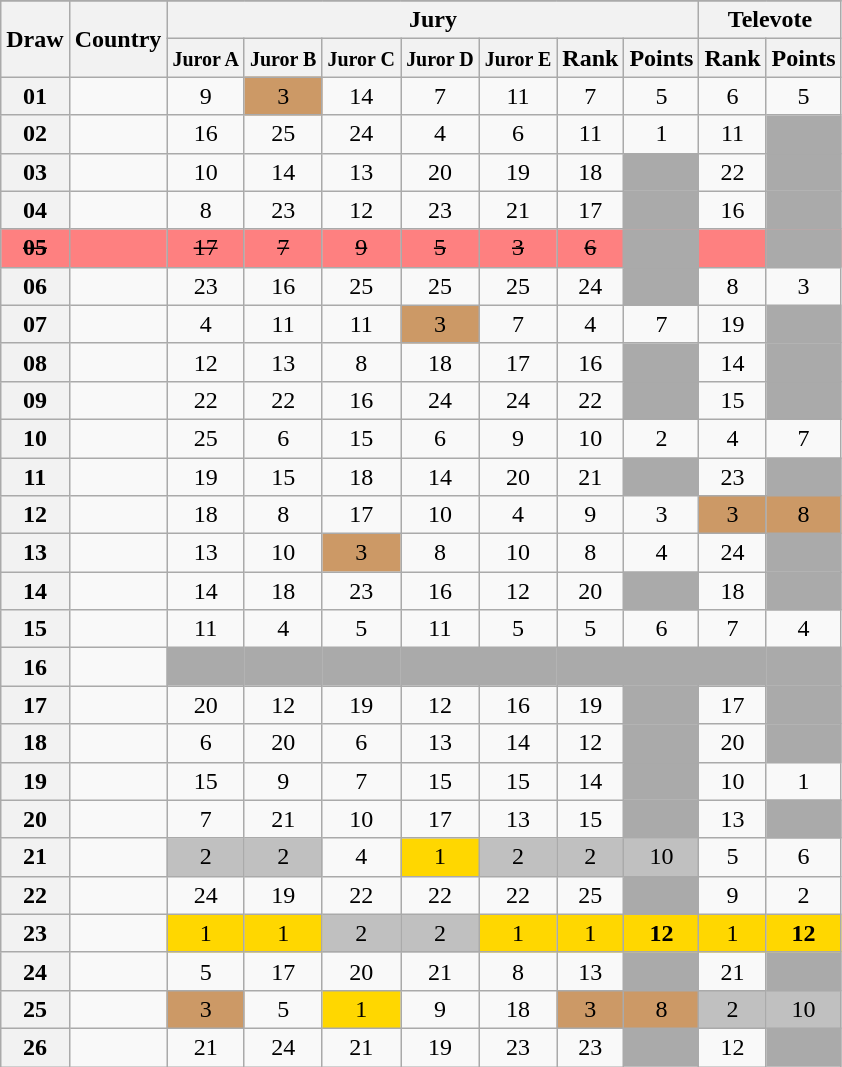<table class="sortable wikitable collapsible plainrowheaders" style="text-align:center;">
<tr>
</tr>
<tr>
<th scope="col" rowspan="2">Draw</th>
<th scope="col" rowspan="2">Country</th>
<th scope="col" colspan="7">Jury</th>
<th scope="col" colspan="2">Televote</th>
</tr>
<tr>
<th scope="col"><small>Juror A</small></th>
<th scope="col"><small>Juror B</small></th>
<th scope="col"><small>Juror C</small></th>
<th scope="col"><small>Juror D</small></th>
<th scope="col"><small>Juror E</small></th>
<th scope="col">Rank</th>
<th scope="col" class="unsortable">Points</th>
<th scope="col">Rank</th>
<th scope="col" class="unsortable">Points</th>
</tr>
<tr>
<th scope="row" style="text-align:center;">01</th>
<td style="text-align:left;"></td>
<td>9</td>
<td style="background:#CC9966;">3</td>
<td>14</td>
<td>7</td>
<td>11</td>
<td>7</td>
<td>5</td>
<td>6</td>
<td>5</td>
</tr>
<tr>
<th scope="row" style="text-align:center;">02</th>
<td style="text-align:left;"></td>
<td>16</td>
<td>25</td>
<td>24</td>
<td>4</td>
<td>6</td>
<td>11</td>
<td>1</td>
<td>11</td>
<td style="background:#AAAAAA;"></td>
</tr>
<tr>
<th scope="row" style="text-align:center;">03</th>
<td style="text-align:left;"></td>
<td>10</td>
<td>14</td>
<td>13</td>
<td>20</td>
<td>19</td>
<td>18</td>
<td style="background:#AAAAAA;"></td>
<td>22</td>
<td style="background:#AAAAAA;"></td>
</tr>
<tr>
<th scope="row" style="text-align:center;">04</th>
<td style="text-align:left;"></td>
<td>8</td>
<td>23</td>
<td>12</td>
<td>23</td>
<td>21</td>
<td>17</td>
<td style="background:#AAAAAA;"></td>
<td>16</td>
<td style="background:#AAAAAA;"></td>
</tr>
<tr style="background:#FE8080">
<th scope="row" style="text-align:center; background:#FE8080"><s>05</s></th>
<td style="text-align:left;"><s></s> </td>
<td><s>17</s></td>
<td><s>7</s></td>
<td><s>9</s></td>
<td><s>5</s></td>
<td><s>3</s></td>
<td><s>6</s></td>
<td style="background:#AAAAAA;"></td>
<td></td>
<td style="background:#AAAAAA;"></td>
</tr>
<tr>
<th scope="row" style="text-align:center;">06</th>
<td style="text-align:left;"></td>
<td>23</td>
<td>16</td>
<td>25</td>
<td>25</td>
<td>25</td>
<td>24</td>
<td style="background:#AAAAAA;"></td>
<td>8</td>
<td>3</td>
</tr>
<tr>
<th scope="row" style="text-align:center;">07</th>
<td style="text-align:left;"></td>
<td>4</td>
<td>11</td>
<td>11</td>
<td style="background:#CC9966;">3</td>
<td>7</td>
<td>4</td>
<td>7</td>
<td>19</td>
<td style="background:#AAAAAA;"></td>
</tr>
<tr>
<th scope="row" style="text-align:center;">08</th>
<td style="text-align:left;"></td>
<td>12</td>
<td>13</td>
<td>8</td>
<td>18</td>
<td>17</td>
<td>16</td>
<td style="background:#AAAAAA;"></td>
<td>14</td>
<td style="background:#AAAAAA;"></td>
</tr>
<tr>
<th scope="row" style="text-align:center;">09</th>
<td style="text-align:left;"></td>
<td>22</td>
<td>22</td>
<td>16</td>
<td>24</td>
<td>24</td>
<td>22</td>
<td style="background:#AAAAAA;"></td>
<td>15</td>
<td style="background:#AAAAAA;"></td>
</tr>
<tr>
<th scope="row" style="text-align:center;">10</th>
<td style="text-align:left;"></td>
<td>25</td>
<td>6</td>
<td>15</td>
<td>6</td>
<td>9</td>
<td>10</td>
<td>2</td>
<td>4</td>
<td>7</td>
</tr>
<tr>
<th scope="row" style="text-align:center;">11</th>
<td style="text-align:left;"></td>
<td>19</td>
<td>15</td>
<td>18</td>
<td>14</td>
<td>20</td>
<td>21</td>
<td style="background:#AAAAAA;"></td>
<td>23</td>
<td style="background:#AAAAAA;"></td>
</tr>
<tr>
<th scope="row" style="text-align:center;">12</th>
<td style="text-align:left;"></td>
<td>18</td>
<td>8</td>
<td>17</td>
<td>10</td>
<td>4</td>
<td>9</td>
<td>3</td>
<td style="background:#CC9966;">3</td>
<td style="background:#CC9966;">8</td>
</tr>
<tr>
<th scope="row" style="text-align:center;">13</th>
<td style="text-align:left;"></td>
<td>13</td>
<td>10</td>
<td style="background:#CC9966;">3</td>
<td>8</td>
<td>10</td>
<td>8</td>
<td>4</td>
<td>24</td>
<td style="background:#AAAAAA;"></td>
</tr>
<tr>
<th scope="row" style="text-align:center;">14</th>
<td style="text-align:left;"></td>
<td>14</td>
<td>18</td>
<td>23</td>
<td>16</td>
<td>12</td>
<td>20</td>
<td style="background:#AAAAAA;"></td>
<td>18</td>
<td style="background:#AAAAAA;"></td>
</tr>
<tr>
<th scope="row" style="text-align:center;">15</th>
<td style="text-align:left;"></td>
<td>11</td>
<td>4</td>
<td>5</td>
<td>11</td>
<td>5</td>
<td>5</td>
<td>6</td>
<td>7</td>
<td>4</td>
</tr>
<tr class=sortbottom>
<th scope="row" style="text-align:center;">16</th>
<td style="text-align:left;"></td>
<td style="background:#AAAAAA;"></td>
<td style="background:#AAAAAA;"></td>
<td style="background:#AAAAAA;"></td>
<td style="background:#AAAAAA;"></td>
<td style="background:#AAAAAA;"></td>
<td style="background:#AAAAAA;"></td>
<td style="background:#AAAAAA;"></td>
<td style="background:#AAAAAA;"></td>
<td style="background:#AAAAAA;"></td>
</tr>
<tr>
<th scope="row" style="text-align:center;">17</th>
<td style="text-align:left;"></td>
<td>20</td>
<td>12</td>
<td>19</td>
<td>12</td>
<td>16</td>
<td>19</td>
<td style="background:#AAAAAA;"></td>
<td>17</td>
<td style="background:#AAAAAA;"></td>
</tr>
<tr>
<th scope="row" style="text-align:center;">18</th>
<td style="text-align:left;"></td>
<td>6</td>
<td>20</td>
<td>6</td>
<td>13</td>
<td>14</td>
<td>12</td>
<td style="background:#AAAAAA;"></td>
<td>20</td>
<td style="background:#AAAAAA;"></td>
</tr>
<tr>
<th scope="row" style="text-align:center;">19</th>
<td style="text-align:left;"></td>
<td>15</td>
<td>9</td>
<td>7</td>
<td>15</td>
<td>15</td>
<td>14</td>
<td style="background:#AAAAAA;"></td>
<td>10</td>
<td>1</td>
</tr>
<tr>
<th scope="row" style="text-align:center;">20</th>
<td style="text-align:left;"></td>
<td>7</td>
<td>21</td>
<td>10</td>
<td>17</td>
<td>13</td>
<td>15</td>
<td style="background:#AAAAAA;"></td>
<td>13</td>
<td style="background:#AAAAAA;"></td>
</tr>
<tr>
<th scope="row" style="text-align:center;">21</th>
<td style="text-align:left;"></td>
<td style="background:silver;">2</td>
<td style="background:silver;">2</td>
<td>4</td>
<td style="background:gold;">1</td>
<td style="background:silver;">2</td>
<td style="background:silver;">2</td>
<td style="background:silver;">10</td>
<td>5</td>
<td>6</td>
</tr>
<tr>
<th scope="row" style="text-align:center;">22</th>
<td style="text-align:left;"></td>
<td>24</td>
<td>19</td>
<td>22</td>
<td>22</td>
<td>22</td>
<td>25</td>
<td style="background:#AAAAAA;"></td>
<td>9</td>
<td>2</td>
</tr>
<tr>
<th scope="row" style="text-align:center;">23</th>
<td style="text-align:left;"></td>
<td style="background:gold;">1</td>
<td style="background:gold;">1</td>
<td style="background:silver;">2</td>
<td style="background:silver;">2</td>
<td style="background:gold;">1</td>
<td style="background:gold;">1</td>
<td style="background:gold;"><strong>12</strong></td>
<td style="background:gold;">1</td>
<td style="background:gold;"><strong>12</strong></td>
</tr>
<tr>
<th scope="row" style="text-align:center;">24</th>
<td style="text-align:left;"></td>
<td>5</td>
<td>17</td>
<td>20</td>
<td>21</td>
<td>8</td>
<td>13</td>
<td style="background:#AAAAAA;"></td>
<td>21</td>
<td style="background:#AAAAAA;"></td>
</tr>
<tr>
<th scope="row" style="text-align:center;">25</th>
<td style="text-align:left;"></td>
<td style="background:#CC9966;">3</td>
<td>5</td>
<td style="background:gold;">1</td>
<td>9</td>
<td>18</td>
<td style="background:#CC9966;">3</td>
<td style="background:#CC9966;">8</td>
<td style="background:silver;">2</td>
<td style="background:silver;">10</td>
</tr>
<tr>
<th scope="row" style="text-align:center;">26</th>
<td style="text-align:left;"></td>
<td>21</td>
<td>24</td>
<td>21</td>
<td>19</td>
<td>23</td>
<td>23</td>
<td style="background:#AAAAAA;"></td>
<td>12</td>
<td style="background:#AAAAAA;"></td>
</tr>
</table>
